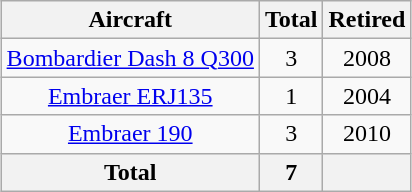<table class="wikitable" style="margin:0.5em auto; text-align:center">
<tr>
<th>Aircraft</th>
<th>Total</th>
<th>Retired</th>
</tr>
<tr>
<td><a href='#'>Bombardier Dash 8 Q300</a></td>
<td align="center">3</td>
<td>2008</td>
</tr>
<tr>
<td><a href='#'>Embraer ERJ135</a></td>
<td align="center">1</td>
<td>2004</td>
</tr>
<tr>
<td><a href='#'>Embraer 190</a></td>
<td align="center">3</td>
<td>2010</td>
</tr>
<tr>
<th>Total</th>
<th>7</th>
<th></th>
</tr>
</table>
